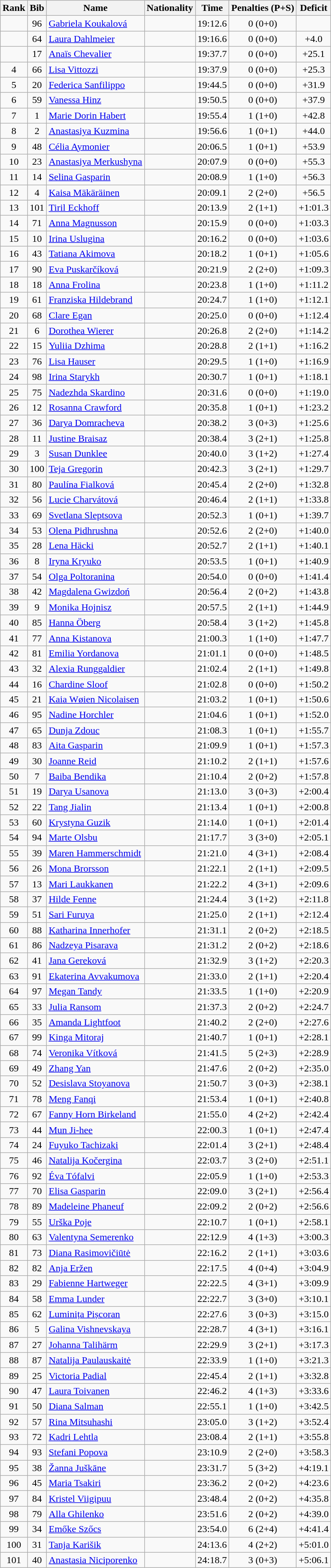<table class="wikitable sortable" style="text-align:center">
<tr>
<th>Rank</th>
<th>Bib</th>
<th>Name</th>
<th>Nationality</th>
<th>Time</th>
<th>Penalties (P+S)</th>
<th>Deficit</th>
</tr>
<tr>
<td></td>
<td>96</td>
<td align=left><a href='#'>Gabriela Koukalová</a></td>
<td align=left></td>
<td>19:12.6</td>
<td>0 (0+0)</td>
<td></td>
</tr>
<tr>
<td></td>
<td>64</td>
<td align=left><a href='#'>Laura Dahlmeier</a></td>
<td align=left></td>
<td>19:16.6</td>
<td>0 (0+0)</td>
<td>+4.0</td>
</tr>
<tr>
<td></td>
<td>17</td>
<td align=left><a href='#'>Anaïs Chevalier</a></td>
<td align=left></td>
<td>19:37.7</td>
<td>0 (0+0)</td>
<td>+25.1</td>
</tr>
<tr>
<td>4</td>
<td>66</td>
<td align=left><a href='#'>Lisa Vittozzi</a></td>
<td align=left></td>
<td>19:37.9</td>
<td>0 (0+0)</td>
<td>+25.3</td>
</tr>
<tr>
<td>5</td>
<td>20</td>
<td align=left><a href='#'>Federica Sanfilippo</a></td>
<td align=left></td>
<td>19:44.5</td>
<td>0 (0+0)</td>
<td>+31.9</td>
</tr>
<tr>
<td>6</td>
<td>59</td>
<td align=left><a href='#'>Vanessa Hinz</a></td>
<td align=left></td>
<td>19:50.5</td>
<td>0 (0+0)</td>
<td>+37.9</td>
</tr>
<tr>
<td>7</td>
<td>1</td>
<td align=left><a href='#'>Marie Dorin Habert</a></td>
<td align=left></td>
<td>19:55.4</td>
<td>1 (1+0)</td>
<td>+42.8</td>
</tr>
<tr>
<td>8</td>
<td>2</td>
<td align=left><a href='#'>Anastasiya Kuzmina</a></td>
<td align=left></td>
<td>19:56.6</td>
<td>1 (0+1)</td>
<td>+44.0</td>
</tr>
<tr>
<td>9</td>
<td>48</td>
<td align=left><a href='#'>Célia Aymonier</a></td>
<td align=left></td>
<td>20:06.5</td>
<td>1 (0+1)</td>
<td>+53.9</td>
</tr>
<tr>
<td>10</td>
<td>23</td>
<td align=left><a href='#'>Anastasiya Merkushyna</a></td>
<td align=left></td>
<td>20:07.9</td>
<td>0 (0+0)</td>
<td>+55.3</td>
</tr>
<tr>
<td>11</td>
<td>14</td>
<td align=left><a href='#'>Selina Gasparin</a></td>
<td align=left></td>
<td>20:08.9</td>
<td>1 (1+0)</td>
<td>+56.3</td>
</tr>
<tr>
<td>12</td>
<td>4</td>
<td align=left><a href='#'>Kaisa Mäkäräinen</a></td>
<td align=left></td>
<td>20:09.1</td>
<td>2 (2+0)</td>
<td>+56.5</td>
</tr>
<tr>
<td>13</td>
<td>101</td>
<td align=left><a href='#'>Tiril Eckhoff</a></td>
<td align=left></td>
<td>20:13.9</td>
<td>2 (1+1)</td>
<td>+1:01.3</td>
</tr>
<tr>
<td>14</td>
<td>71</td>
<td align=left><a href='#'>Anna Magnusson</a></td>
<td align=left></td>
<td>20:15.9</td>
<td>0 (0+0)</td>
<td>+1:03.3</td>
</tr>
<tr>
<td>15</td>
<td>10</td>
<td align=left><a href='#'>Irina Uslugina</a></td>
<td align=left></td>
<td>20:16.2</td>
<td>0 (0+0)</td>
<td>+1:03.6</td>
</tr>
<tr>
<td>16</td>
<td>43</td>
<td align=left><a href='#'>Tatiana Akimova</a></td>
<td align=left></td>
<td>20:18.2</td>
<td>1 (0+1)</td>
<td>+1:05.6</td>
</tr>
<tr>
<td>17</td>
<td>90</td>
<td align=left><a href='#'>Eva Puskarčíková</a></td>
<td align=left></td>
<td>20:21.9</td>
<td>2 (2+0)</td>
<td>+1:09.3</td>
</tr>
<tr>
<td>18</td>
<td>18</td>
<td align=left><a href='#'>Anna Frolina</a></td>
<td align=left></td>
<td>20:23.8</td>
<td>1 (1+0)</td>
<td>+1:11.2</td>
</tr>
<tr>
<td>19</td>
<td>61</td>
<td align=left><a href='#'>Franziska Hildebrand</a></td>
<td align=left></td>
<td>20:24.7</td>
<td>1 (1+0)</td>
<td>+1:12.1</td>
</tr>
<tr>
<td>20</td>
<td>68</td>
<td align=left><a href='#'>Clare Egan</a></td>
<td align=left></td>
<td>20:25.0</td>
<td>0 (0+0)</td>
<td>+1:12.4</td>
</tr>
<tr>
<td>21</td>
<td>6</td>
<td align=left><a href='#'>Dorothea Wierer</a></td>
<td align=left></td>
<td>20:26.8</td>
<td>2 (2+0)</td>
<td>+1:14.2</td>
</tr>
<tr>
<td>22</td>
<td>15</td>
<td align=left><a href='#'>Yuliia Dzhima</a></td>
<td align=left></td>
<td>20:28.8</td>
<td>2 (1+1)</td>
<td>+1:16.2</td>
</tr>
<tr>
<td>23</td>
<td>76</td>
<td align=left><a href='#'>Lisa Hauser</a></td>
<td align=left></td>
<td>20:29.5</td>
<td>1 (1+0)</td>
<td>+1:16.9</td>
</tr>
<tr>
<td>24</td>
<td>98</td>
<td align=left><a href='#'>Irina Starykh</a></td>
<td align=left></td>
<td>20:30.7</td>
<td>1 (0+1)</td>
<td>+1:18.1</td>
</tr>
<tr>
<td>25</td>
<td>75</td>
<td align=left><a href='#'>Nadezhda Skardino</a></td>
<td align=left></td>
<td>20:31.6</td>
<td>0 (0+0)</td>
<td>+1:19.0</td>
</tr>
<tr>
<td>26</td>
<td>12</td>
<td align=left><a href='#'>Rosanna Crawford</a></td>
<td align=left></td>
<td>20:35.8</td>
<td>1 (0+1)</td>
<td>+1:23.2</td>
</tr>
<tr>
<td>27</td>
<td>36</td>
<td align=left><a href='#'>Darya Domracheva</a></td>
<td align=left></td>
<td>20:38.2</td>
<td>3 (0+3)</td>
<td>+1:25.6</td>
</tr>
<tr>
<td>28</td>
<td>11</td>
<td align=left><a href='#'>Justine Braisaz</a></td>
<td align=left></td>
<td>20:38.4</td>
<td>3 (2+1)</td>
<td>+1:25.8</td>
</tr>
<tr>
<td>29</td>
<td>3</td>
<td align=left><a href='#'>Susan Dunklee</a></td>
<td align=left></td>
<td>20:40.0</td>
<td>3 (1+2)</td>
<td>+1:27.4</td>
</tr>
<tr>
<td>30</td>
<td>100</td>
<td align=left><a href='#'>Teja Gregorin</a></td>
<td align=left></td>
<td>20:42.3</td>
<td>3 (2+1)</td>
<td>+1:29.7</td>
</tr>
<tr>
<td>31</td>
<td>80</td>
<td align=left><a href='#'>Paulína Fialková</a></td>
<td align=left></td>
<td>20:45.4</td>
<td>2 (2+0)</td>
<td>+1:32.8</td>
</tr>
<tr>
<td>32</td>
<td>56</td>
<td align=left><a href='#'>Lucie Charvátová</a></td>
<td align=left></td>
<td>20:46.4</td>
<td>2 (1+1)</td>
<td>+1:33.8</td>
</tr>
<tr>
<td>33</td>
<td>69</td>
<td align=left><a href='#'>Svetlana Sleptsova</a></td>
<td align=left></td>
<td>20:52.3</td>
<td>1 (0+1)</td>
<td>+1:39.7</td>
</tr>
<tr>
<td>34</td>
<td>53</td>
<td align=left><a href='#'>Olena Pidhrushna</a></td>
<td align=left></td>
<td>20:52.6</td>
<td>2 (2+0)</td>
<td>+1:40.0</td>
</tr>
<tr>
<td>35</td>
<td>28</td>
<td align=left><a href='#'>Lena Häcki</a></td>
<td align=left></td>
<td>20:52.7</td>
<td>2 (1+1)</td>
<td>+1:40.1</td>
</tr>
<tr>
<td>36</td>
<td>8</td>
<td align=left><a href='#'>Iryna Kryuko</a></td>
<td align=left></td>
<td>20:53.5</td>
<td>1 (0+1)</td>
<td>+1:40.9</td>
</tr>
<tr>
<td>37</td>
<td>54</td>
<td align=left><a href='#'>Olga Poltoranina</a></td>
<td align=left></td>
<td>20:54.0</td>
<td>0 (0+0)</td>
<td>+1:41.4</td>
</tr>
<tr>
<td>38</td>
<td>42</td>
<td align=left><a href='#'>Magdalena Gwizdoń</a></td>
<td align=left></td>
<td>20:56.4</td>
<td>2 (0+2)</td>
<td>+1:43.8</td>
</tr>
<tr>
<td>39</td>
<td>9</td>
<td align=left><a href='#'>Monika Hojnisz</a></td>
<td align=left></td>
<td>20:57.5</td>
<td>2 (1+1)</td>
<td>+1:44.9</td>
</tr>
<tr>
<td>40</td>
<td>85</td>
<td align=left><a href='#'>Hanna Öberg</a></td>
<td align=left></td>
<td>20:58.4</td>
<td>3 (1+2)</td>
<td>+1:45.8</td>
</tr>
<tr>
<td>41</td>
<td>77</td>
<td align=left><a href='#'>Anna Kistanova</a></td>
<td align=left></td>
<td>21:00.3</td>
<td>1 (1+0)</td>
<td>+1:47.7</td>
</tr>
<tr>
<td>42</td>
<td>81</td>
<td align=left><a href='#'>Emilia Yordanova</a></td>
<td align=left></td>
<td>21:01.1</td>
<td>0 (0+0)</td>
<td>+1:48.5</td>
</tr>
<tr>
<td>43</td>
<td>32</td>
<td align=left><a href='#'>Alexia Runggaldier</a></td>
<td align=left></td>
<td>21:02.4</td>
<td>2 (1+1)</td>
<td>+1:49.8</td>
</tr>
<tr>
<td>44</td>
<td>16</td>
<td align=left><a href='#'>Chardine Sloof</a></td>
<td align=left></td>
<td>21:02.8</td>
<td>0 (0+0)</td>
<td>+1:50.2</td>
</tr>
<tr>
<td>45</td>
<td>21</td>
<td align=left><a href='#'>Kaia Wøien Nicolaisen</a></td>
<td align=left></td>
<td>21:03.2</td>
<td>1 (0+1)</td>
<td>+1:50.6</td>
</tr>
<tr>
<td>46</td>
<td>95</td>
<td align=left><a href='#'>Nadine Horchler</a></td>
<td align=left></td>
<td>21:04.6</td>
<td>1 (0+1)</td>
<td>+1:52.0</td>
</tr>
<tr>
<td>47</td>
<td>65</td>
<td align=left><a href='#'>Dunja Zdouc</a></td>
<td align=left></td>
<td>21:08.3</td>
<td>1 (0+1)</td>
<td>+1:55.7</td>
</tr>
<tr>
<td>48</td>
<td>83</td>
<td align=left><a href='#'>Aita Gasparin</a></td>
<td align=left></td>
<td>21:09.9</td>
<td>1 (0+1)</td>
<td>+1:57.3</td>
</tr>
<tr>
<td>49</td>
<td>30</td>
<td align=left><a href='#'>Joanne Reid</a></td>
<td align=left></td>
<td>21:10.2</td>
<td>2 (1+1)</td>
<td>+1:57.6</td>
</tr>
<tr>
<td>50</td>
<td>7</td>
<td align=left><a href='#'>Baiba Bendika</a></td>
<td align=left></td>
<td>21:10.4</td>
<td>2 (0+2)</td>
<td>+1:57.8</td>
</tr>
<tr>
<td>51</td>
<td>19</td>
<td align=left><a href='#'>Darya Usanova</a></td>
<td align=left></td>
<td>21:13.0</td>
<td>3 (0+3)</td>
<td>+2:00.4</td>
</tr>
<tr>
<td>52</td>
<td>22</td>
<td align=left><a href='#'>Tang Jialin</a></td>
<td align=left></td>
<td>21:13.4</td>
<td>1 (0+1)</td>
<td>+2:00.8</td>
</tr>
<tr>
<td>53</td>
<td>60</td>
<td align=left><a href='#'>Krystyna Guzik</a></td>
<td align=left></td>
<td>21:14.0</td>
<td>1 (0+1)</td>
<td>+2:01.4</td>
</tr>
<tr>
<td>54</td>
<td>94</td>
<td align=left><a href='#'>Marte Olsbu</a></td>
<td align=left></td>
<td>21:17.7</td>
<td>3 (3+0)</td>
<td>+2:05.1</td>
</tr>
<tr>
<td>55</td>
<td>39</td>
<td align=left><a href='#'>Maren Hammerschmidt</a></td>
<td align=left></td>
<td>21:21.0</td>
<td>4 (3+1)</td>
<td>+2:08.4</td>
</tr>
<tr>
<td>56</td>
<td>26</td>
<td align=left><a href='#'>Mona Brorsson</a></td>
<td align=left></td>
<td>21:22.1</td>
<td>2 (1+1)</td>
<td>+2:09.5</td>
</tr>
<tr>
<td>57</td>
<td>13</td>
<td align=left><a href='#'>Mari Laukkanen</a></td>
<td align=left></td>
<td>21:22.2</td>
<td>4 (3+1)</td>
<td>+2:09.6</td>
</tr>
<tr>
<td>58</td>
<td>37</td>
<td align=left><a href='#'>Hilde Fenne</a></td>
<td align=left></td>
<td>21:24.4</td>
<td>3 (1+2)</td>
<td>+2:11.8</td>
</tr>
<tr>
<td>59</td>
<td>51</td>
<td align=left><a href='#'>Sari Furuya</a></td>
<td align=left></td>
<td>21:25.0</td>
<td>2 (1+1)</td>
<td>+2:12.4</td>
</tr>
<tr>
<td>60</td>
<td>88</td>
<td align=left><a href='#'>Katharina Innerhofer</a></td>
<td align=left></td>
<td>21:31.1</td>
<td>2 (0+2)</td>
<td>+2:18.5</td>
</tr>
<tr>
<td>61</td>
<td>86</td>
<td align=left><a href='#'>Nadzeya Pisarava</a></td>
<td align=left></td>
<td>21:31.2</td>
<td>2 (0+2)</td>
<td>+2:18.6</td>
</tr>
<tr>
<td>62</td>
<td>41</td>
<td align=left><a href='#'>Jana Gereková</a></td>
<td align=left></td>
<td>21:32.9</td>
<td>3 (1+2)</td>
<td>+2:20.3</td>
</tr>
<tr>
<td>63</td>
<td>91</td>
<td align=left><a href='#'>Ekaterina Avvakumova</a></td>
<td align=left></td>
<td>21:33.0</td>
<td>2 (1+1)</td>
<td>+2:20.4</td>
</tr>
<tr>
<td>64</td>
<td>97</td>
<td align=left><a href='#'>Megan Tandy</a></td>
<td align=left></td>
<td>21:33.5</td>
<td>1 (1+0)</td>
<td>+2:20.9</td>
</tr>
<tr>
<td>65</td>
<td>33</td>
<td align=left><a href='#'>Julia Ransom</a></td>
<td align=left></td>
<td>21:37.3</td>
<td>2 (0+2)</td>
<td>+2:24.7</td>
</tr>
<tr>
<td>66</td>
<td>35</td>
<td align=left><a href='#'>Amanda Lightfoot</a></td>
<td align=left></td>
<td>21:40.2</td>
<td>2 (2+0)</td>
<td>+2:27.6</td>
</tr>
<tr>
<td>67</td>
<td>99</td>
<td align=left><a href='#'>Kinga Mitoraj</a></td>
<td align=left></td>
<td>21:40.7</td>
<td>1 (0+1)</td>
<td>+2:28.1</td>
</tr>
<tr>
<td>68</td>
<td>74</td>
<td align=left><a href='#'>Veronika Vítková</a></td>
<td align=left></td>
<td>21:41.5</td>
<td>5 (2+3)</td>
<td>+2:28.9</td>
</tr>
<tr>
<td>69</td>
<td>49</td>
<td align=left><a href='#'>Zhang Yan</a></td>
<td align=left></td>
<td>21:47.6</td>
<td>2 (0+2)</td>
<td>+2:35.0</td>
</tr>
<tr>
<td>70</td>
<td>52</td>
<td align=left><a href='#'>Desislava Stoyanova</a></td>
<td align=left></td>
<td>21:50.7</td>
<td>3 (0+3)</td>
<td>+2:38.1</td>
</tr>
<tr>
<td>71</td>
<td>78</td>
<td align=left><a href='#'>Meng Fanqi</a></td>
<td align=left></td>
<td>21:53.4</td>
<td>1 (0+1)</td>
<td>+2:40.8</td>
</tr>
<tr>
<td>72</td>
<td>67</td>
<td align=left><a href='#'>Fanny Horn Birkeland</a></td>
<td align=left></td>
<td>21:55.0</td>
<td>4 (2+2)</td>
<td>+2:42.4</td>
</tr>
<tr>
<td>73</td>
<td>44</td>
<td align=left><a href='#'>Mun Ji-hee</a></td>
<td align=left></td>
<td>22:00.3</td>
<td>1 (0+1)</td>
<td>+2:47.4</td>
</tr>
<tr>
<td>74</td>
<td>24</td>
<td align=left><a href='#'>Fuyuko Tachizaki</a></td>
<td align=left></td>
<td>22:01.4</td>
<td>3 (2+1)</td>
<td>+2:48.4</td>
</tr>
<tr>
<td>75</td>
<td>46</td>
<td align=left><a href='#'>Natalija Kočergina</a></td>
<td align=left></td>
<td>22:03.7</td>
<td>3 (2+0)</td>
<td>+2:51.1</td>
</tr>
<tr>
<td>76</td>
<td>92</td>
<td align=left><a href='#'>Éva Tófalvi</a></td>
<td align=left></td>
<td>22:05.9</td>
<td>1 (1+0)</td>
<td>+2:53.3</td>
</tr>
<tr>
<td>77</td>
<td>70</td>
<td align=left><a href='#'>Elisa Gasparin</a></td>
<td align=left></td>
<td>22:09.0</td>
<td>3 (2+1)</td>
<td>+2:56.4</td>
</tr>
<tr>
<td>78</td>
<td>89</td>
<td align=left><a href='#'>Madeleine Phaneuf</a></td>
<td align=left></td>
<td>22:09.2</td>
<td>2 (0+2)</td>
<td>+2:56.6</td>
</tr>
<tr>
<td>79</td>
<td>55</td>
<td align=left><a href='#'>Urška Poje</a></td>
<td align=left></td>
<td>22:10.7</td>
<td>1 (0+1)</td>
<td>+2:58.1</td>
</tr>
<tr>
<td>80</td>
<td>63</td>
<td align=left><a href='#'>Valentyna Semerenko</a></td>
<td align=left></td>
<td>22:12.9</td>
<td>4 (1+3)</td>
<td>+3:00.3</td>
</tr>
<tr>
<td>81</td>
<td>73</td>
<td align=left><a href='#'>Diana Rasimovičiūtė</a></td>
<td align=left></td>
<td>22:16.2</td>
<td>2 (1+1)</td>
<td>+3:03.6</td>
</tr>
<tr>
<td>82</td>
<td>82</td>
<td align=left><a href='#'>Anja Eržen</a></td>
<td align=left></td>
<td>22:17.5</td>
<td>4 (0+4)</td>
<td>+3:04.9</td>
</tr>
<tr>
<td>83</td>
<td>29</td>
<td align=left><a href='#'>Fabienne Hartweger</a></td>
<td align=left></td>
<td>22:22.5</td>
<td>4 (3+1)</td>
<td>+3:09.9</td>
</tr>
<tr>
<td>84</td>
<td>58</td>
<td align=left><a href='#'>Emma Lunder</a></td>
<td align=left></td>
<td>22:22.7</td>
<td>3 (3+0)</td>
<td>+3:10.1</td>
</tr>
<tr>
<td>85</td>
<td>62</td>
<td align=left><a href='#'>Luminița Pișcoran</a></td>
<td align=left></td>
<td>22:27.6</td>
<td>3 (0+3)</td>
<td>+3:15.0</td>
</tr>
<tr>
<td>86</td>
<td>5</td>
<td align=left><a href='#'>Galina Vishnevskaya</a></td>
<td align=left></td>
<td>22:28.7</td>
<td>4 (3+1)</td>
<td>+3:16.1</td>
</tr>
<tr>
<td>87</td>
<td>27</td>
<td align=left><a href='#'>Johanna Talihärm</a></td>
<td align=left></td>
<td>22:29.9</td>
<td>3 (2+1)</td>
<td>+3:17.3</td>
</tr>
<tr>
<td>88</td>
<td>87</td>
<td align=left><a href='#'>Natalija Paulauskaitė</a></td>
<td align=left></td>
<td>22:33.9</td>
<td>1 (1+0)</td>
<td>+3:21.3</td>
</tr>
<tr>
<td>89</td>
<td>25</td>
<td align=left><a href='#'>Victoria Padial</a></td>
<td align=left></td>
<td>22:45.4</td>
<td>2 (1+1)</td>
<td>+3:32.8</td>
</tr>
<tr>
<td>90</td>
<td>47</td>
<td align=left><a href='#'>Laura Toivanen</a></td>
<td align=left></td>
<td>22:46.2</td>
<td>4 (1+3)</td>
<td>+3:33.6</td>
</tr>
<tr>
<td>91</td>
<td>50</td>
<td align=left><a href='#'>Diana Salman</a></td>
<td align=left></td>
<td>22:55.1</td>
<td>1 (1+0)</td>
<td>+3:42.5</td>
</tr>
<tr>
<td>92</td>
<td>57</td>
<td align=left><a href='#'>Rina Mitsuhashi</a></td>
<td align=left></td>
<td>23:05.0</td>
<td>3 (1+2)</td>
<td>+3:52.4</td>
</tr>
<tr>
<td>93</td>
<td>72</td>
<td align=left><a href='#'>Kadri Lehtla</a></td>
<td align=left></td>
<td>23:08.4</td>
<td>2 (1+1)</td>
<td>+3:55.8</td>
</tr>
<tr>
<td>94</td>
<td>93</td>
<td align=left><a href='#'>Stefani Popova</a></td>
<td align=left></td>
<td>23:10.9</td>
<td>2 (2+0)</td>
<td>+3:58.3</td>
</tr>
<tr>
<td>95</td>
<td>38</td>
<td align=left><a href='#'>Žanna Juškāne</a></td>
<td align=left></td>
<td>23:31.7</td>
<td>5 (3+2)</td>
<td>+4:19.1</td>
</tr>
<tr>
<td>96</td>
<td>45</td>
<td align=left><a href='#'>Maria Tsakiri</a></td>
<td align=left></td>
<td>23:36.2</td>
<td>2 (0+2)</td>
<td>+4:23.6</td>
</tr>
<tr>
<td>97</td>
<td>84</td>
<td align=left><a href='#'>Kristel Viigipuu</a></td>
<td align=left></td>
<td>23:48.4</td>
<td>2 (0+2)</td>
<td>+4:35.8</td>
</tr>
<tr>
<td>98</td>
<td>79</td>
<td align=left><a href='#'>Alla Ghilenko</a></td>
<td align=left></td>
<td>23:51.6</td>
<td>2 (0+2)</td>
<td>+4:39.0</td>
</tr>
<tr>
<td>99</td>
<td>34</td>
<td align=left><a href='#'>Emőke Szőcs</a></td>
<td align=left></td>
<td>23:54.0</td>
<td>6 (2+4)</td>
<td>+4:41.4</td>
</tr>
<tr>
<td>100</td>
<td>31</td>
<td align=left><a href='#'>Tanja Karišik</a></td>
<td align=left></td>
<td>24:13.6</td>
<td>4 (2+2)</td>
<td>+5:01.0</td>
</tr>
<tr>
<td>101</td>
<td>40</td>
<td align=left><a href='#'>Anastasia Niciporenko</a></td>
<td align=left></td>
<td>24:18.7</td>
<td>3 (0+3)</td>
<td>+5:06.1</td>
</tr>
</table>
